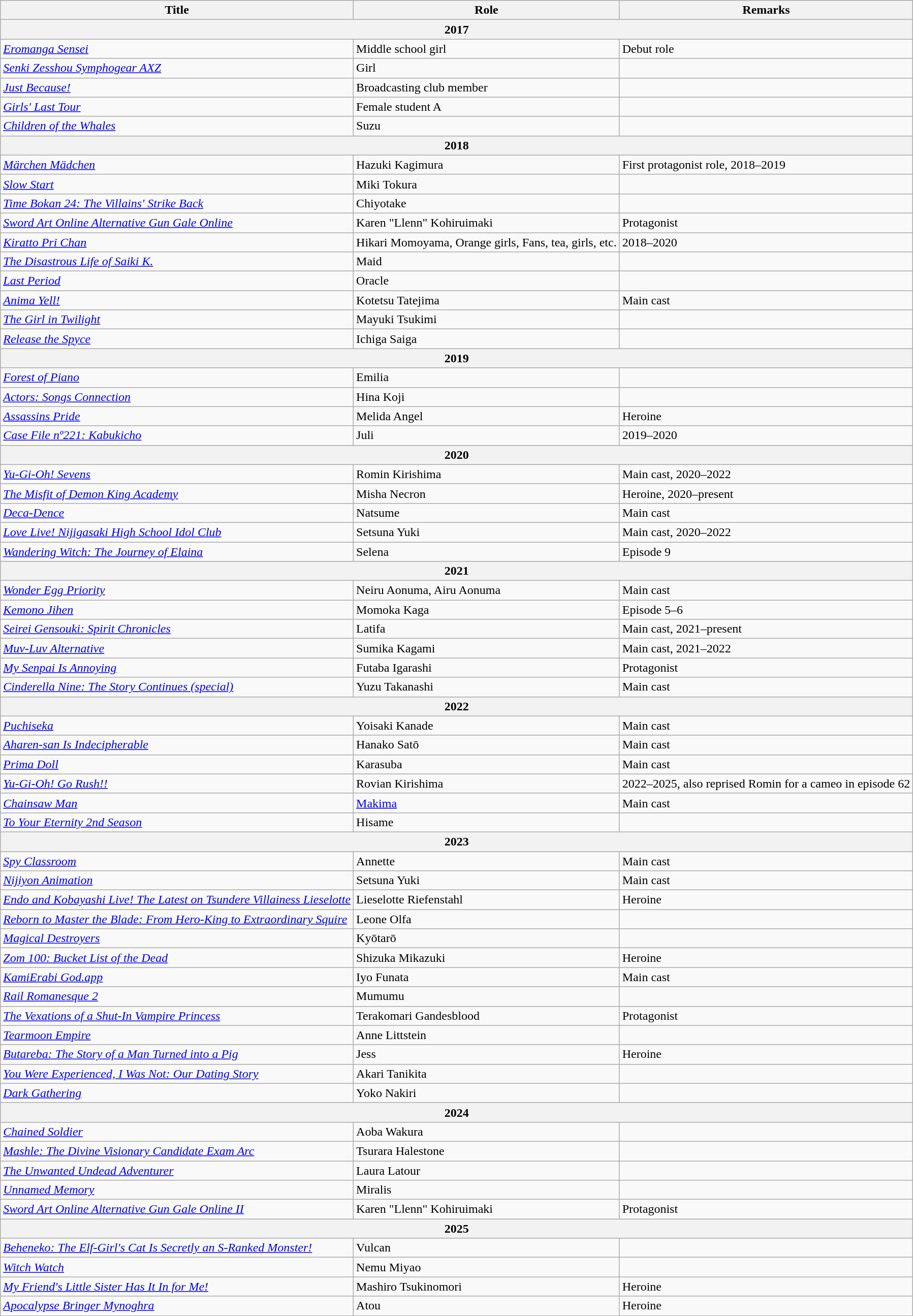<table class="wikitable">
<tr>
<th>Title</th>
<th>Role</th>
<th>Remarks</th>
</tr>
<tr>
<th colspan="3">2017</th>
</tr>
<tr>
<td><em><a href='#'>Eromanga Sensei</a></em></td>
<td>Middle school girl</td>
<td>Debut role</td>
</tr>
<tr>
<td><em><a href='#'>Senki Zesshou Symphogear AXZ</a></em></td>
<td>Girl</td>
<td></td>
</tr>
<tr>
<td><em><a href='#'>Just Because!</a></em></td>
<td>Broadcasting club member</td>
<td></td>
</tr>
<tr>
<td><em><a href='#'>Girls' Last Tour</a></em></td>
<td>Female student A</td>
<td></td>
</tr>
<tr>
<td><em><a href='#'>Children of the Whales</a></em></td>
<td>Suzu</td>
<td></td>
</tr>
<tr>
<th colspan="3">2018</th>
</tr>
<tr>
<td><em><a href='#'>Märchen Mädchen</a></em></td>
<td>Hazuki Kagimura</td>
<td>First protagonist role, 2018–2019</td>
</tr>
<tr>
<td><em><a href='#'>Slow Start</a></em></td>
<td>Miki Tokura</td>
<td></td>
</tr>
<tr>
<td><em><a href='#'>Time Bokan 24: The Villains' Strike Back</a></em></td>
<td>Chiyotake</td>
<td></td>
</tr>
<tr>
<td><em><a href='#'>Sword Art Online Alternative Gun Gale Online</a></em></td>
<td>Karen "Llenn" Kohiruimaki</td>
<td>Protagonist</td>
</tr>
<tr>
<td><em><a href='#'>Kiratto Pri Chan</a></em></td>
<td>Hikari Momoyama, Orange girls, Fans, tea, girls, etc.</td>
<td>2018–2020</td>
</tr>
<tr>
<td><em><a href='#'>The Disastrous Life of Saiki K.</a></em></td>
<td>Maid</td>
<td></td>
</tr>
<tr>
<td><em><a href='#'>Last Period</a></em></td>
<td>Oracle</td>
<td></td>
</tr>
<tr>
<td><em><a href='#'>Anima Yell!</a></em></td>
<td>Kotetsu Tatejima</td>
<td>Main cast</td>
</tr>
<tr>
<td><em><a href='#'>The Girl in Twilight</a></em></td>
<td>Mayuki Tsukimi</td>
<td></td>
</tr>
<tr>
<td><em><a href='#'>Release the Spyce</a></em></td>
<td>Ichiga Saiga</td>
<td></td>
</tr>
<tr>
<th colspan="3">2019</th>
</tr>
<tr>
<td><em><a href='#'>Forest of Piano</a></em></td>
<td>Emilia</td>
<td></td>
</tr>
<tr>
<td><em><a href='#'>Actors: Songs Connection</a></em></td>
<td>Hina Koji</td>
<td></td>
</tr>
<tr>
<td><em><a href='#'>Assassins Pride</a></em></td>
<td>Melida Angel</td>
<td>Heroine</td>
</tr>
<tr>
<td><em><a href='#'>Case File nº221: Kabukicho</a> </em></td>
<td>Juli</td>
<td>2019–2020</td>
</tr>
<tr>
<th colspan="3">2020</th>
</tr>
<tr>
<td><em><a href='#'>Yu-Gi-Oh! Sevens</a></em></td>
<td>Romin Kirishima</td>
<td>Main cast, 2020–2022</td>
</tr>
<tr>
<td><em><a href='#'>The Misfit of Demon King Academy</a></em></td>
<td>Misha Necron</td>
<td>Heroine, 2020–present</td>
</tr>
<tr>
<td><em><a href='#'>Deca-Dence</a></em></td>
<td>Natsume</td>
<td>Main cast</td>
</tr>
<tr>
<td><em><a href='#'>Love Live! Nijigasaki High School Idol Club</a></em></td>
<td>Setsuna Yuki</td>
<td>Main cast, 2020–2022</td>
</tr>
<tr>
<td><em><a href='#'>Wandering Witch: The Journey of Elaina</a></em></td>
<td>Selena</td>
<td>Episode 9</td>
</tr>
<tr>
<th colspan="3">2021</th>
</tr>
<tr>
<td><em><a href='#'>Wonder Egg Priority</a></em></td>
<td>Neiru Aonuma, Airu Aonuma</td>
<td>Main cast</td>
</tr>
<tr>
<td><em><a href='#'>Kemono Jihen</a></em></td>
<td>Momoka Kaga</td>
<td>Episode 5–6</td>
</tr>
<tr>
<td><em><a href='#'>Seirei Gensouki: Spirit Chronicles</a></em></td>
<td>Latifa</td>
<td>Main cast, 2021–present</td>
</tr>
<tr>
<td><em><a href='#'>Muv-Luv Alternative</a></em></td>
<td>Sumika Kagami</td>
<td>Main cast, 2021–2022</td>
</tr>
<tr>
<td><em><a href='#'>My Senpai Is Annoying</a></em></td>
<td>Futaba Igarashi</td>
<td>Protagonist</td>
</tr>
<tr>
<td><em><a href='#'>Cinderella Nine: The Story Continues (special)</a></em></td>
<td>Yuzu Takanashi</td>
<td>Main cast</td>
</tr>
<tr>
<th colspan="3">2022</th>
</tr>
<tr>
<td><em><a href='#'>Puchiseka</a></em></td>
<td>Yoisaki Kanade</td>
<td>Main cast</td>
</tr>
<tr>
<td><em><a href='#'>Aharen-san Is Indecipherable</a></em></td>
<td>Hanako Satō</td>
<td>Main cast</td>
</tr>
<tr>
<td><em><a href='#'>Prima Doll</a></em></td>
<td>Karasuba</td>
<td>Main cast</td>
</tr>
<tr>
<td><em><a href='#'>Yu-Gi-Oh! Go Rush!!</a></em></td>
<td>Rovian Kirishima</td>
<td>2022–2025, also reprised Romin for a cameo in episode 62</td>
</tr>
<tr>
<td><em><a href='#'>Chainsaw Man</a></em></td>
<td><a href='#'>Makima</a></td>
<td>Main cast</td>
</tr>
<tr>
<td><em><a href='#'>To Your Eternity 2nd Season</a></em></td>
<td>Hisame</td>
<td></td>
</tr>
<tr>
<th colspan="3">2023</th>
</tr>
<tr>
<td><em><a href='#'>Spy Classroom</a></em></td>
<td>Annette</td>
<td>Main cast</td>
</tr>
<tr>
<td><em><a href='#'>Nijiyon Animation</a></em></td>
<td>Setsuna Yuki</td>
<td>Main cast</td>
</tr>
<tr>
<td><em><a href='#'>Endo and Kobayashi Live! The Latest on Tsundere Villainess Lieselotte</a></em></td>
<td>Lieselotte Riefenstahl</td>
<td>Heroine</td>
</tr>
<tr>
<td><em><a href='#'>Reborn to Master the Blade: From Hero-King to Extraordinary Squire</a></em></td>
<td>Leone Olfa</td>
<td></td>
</tr>
<tr>
<td><em><a href='#'>Magical Destroyers</a></em></td>
<td>Kyōtarō</td>
<td></td>
</tr>
<tr>
<td><em><a href='#'>Zom 100: Bucket List of the Dead</a></em></td>
<td>Shizuka Mikazuki</td>
<td>Heroine</td>
</tr>
<tr>
<td><em><a href='#'>KamiErabi God.app</a></em></td>
<td>Iyo Funata</td>
<td>Main cast</td>
</tr>
<tr>
<td><em><a href='#'>Rail Romanesque 2</a></em></td>
<td>Mumumu</td>
<td></td>
</tr>
<tr>
<td><em><a href='#'>The Vexations of a Shut-In Vampire Princess</a></em></td>
<td>Terakomari Gandesblood</td>
<td>Protagonist</td>
</tr>
<tr>
<td><em><a href='#'>Tearmoon Empire</a></em></td>
<td>Anne Littstein</td>
<td></td>
</tr>
<tr>
<td><em><a href='#'>Butareba: The Story of a Man Turned into a Pig</a></em></td>
<td>Jess</td>
<td>Heroine</td>
</tr>
<tr>
<td><em><a href='#'>You Were Experienced, I Was Not: Our Dating Story</a></em></td>
<td>Akari Tanikita</td>
<td></td>
</tr>
<tr>
<td><em><a href='#'>Dark Gathering</a></em></td>
<td>Yoko Nakiri</td>
<td></td>
</tr>
<tr>
<th colspan="3">2024</th>
</tr>
<tr>
<td><em><a href='#'>Chained Soldier</a></em></td>
<td>Aoba Wakura</td>
<td></td>
</tr>
<tr>
<td><em><a href='#'>Mashle: The Divine Visionary Candidate Exam Arc</a></em></td>
<td>Tsurara Halestone</td>
<td></td>
</tr>
<tr>
<td><em><a href='#'>The Unwanted Undead Adventurer</a></em></td>
<td>Laura Latour</td>
<td></td>
</tr>
<tr>
<td><em><a href='#'>Unnamed Memory</a> </em></td>
<td>Miralis</td>
<td></td>
</tr>
<tr>
<td><em><a href='#'>Sword Art Online Alternative Gun Gale Online II</a></em></td>
<td>Karen "Llenn" Kohiruimaki</td>
<td>Protagonist</td>
</tr>
<tr>
<th colspan="3">2025</th>
</tr>
<tr>
<td><em><a href='#'>Beheneko: The Elf-Girl's Cat Is Secretly an S-Ranked Monster!</a></em></td>
<td>Vulcan</td>
<td></td>
</tr>
<tr>
<td><em><a href='#'>Witch Watch</a></em></td>
<td>Nemu Miyao</td>
<td></td>
</tr>
<tr>
<td><em><a href='#'>My Friend's Little Sister Has It In for Me!</a></em></td>
<td>Mashiro Tsukinomori</td>
<td>Heroine</td>
</tr>
<tr>
<td><em><a href='#'>Apocalypse Bringer Mynoghra</a></em></td>
<td>Atou</td>
<td>Heroine</td>
</tr>
<tr>
</tr>
</table>
